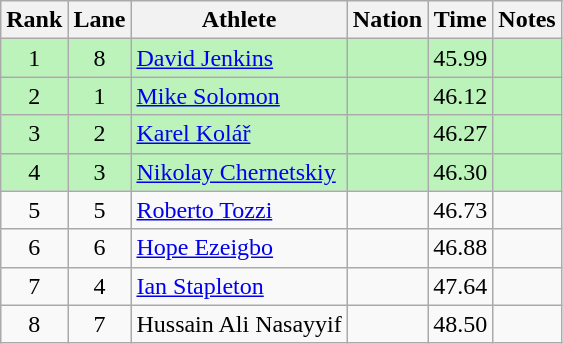<table class="wikitable sortable" style="text-align:center">
<tr>
<th>Rank</th>
<th>Lane</th>
<th>Athlete</th>
<th>Nation</th>
<th>Time</th>
<th>Notes</th>
</tr>
<tr style="background:#bbf3bb;">
<td>1</td>
<td>8</td>
<td align=left><a href='#'>David Jenkins</a></td>
<td align=left></td>
<td>45.99</td>
<td></td>
</tr>
<tr style="background:#bbf3bb;">
<td>2</td>
<td>1</td>
<td align=left><a href='#'>Mike Solomon</a></td>
<td align=left></td>
<td>46.12</td>
<td></td>
</tr>
<tr style="background:#bbf3bb;">
<td>3</td>
<td>2</td>
<td align=left><a href='#'>Karel Kolář</a></td>
<td align=left></td>
<td>46.27</td>
<td></td>
</tr>
<tr style="background:#bbf3bb;">
<td>4</td>
<td>3</td>
<td align=left><a href='#'>Nikolay Chernetskiy</a></td>
<td align=left></td>
<td>46.30</td>
<td></td>
</tr>
<tr>
<td>5</td>
<td>5</td>
<td align=left><a href='#'>Roberto Tozzi</a></td>
<td align=left></td>
<td>46.73</td>
<td></td>
</tr>
<tr>
<td>6</td>
<td>6</td>
<td align=left><a href='#'>Hope Ezeigbo</a></td>
<td align=left></td>
<td>46.88</td>
<td></td>
</tr>
<tr>
<td>7</td>
<td>4</td>
<td align=left><a href='#'>Ian Stapleton</a></td>
<td align=left></td>
<td>47.64</td>
<td></td>
</tr>
<tr>
<td>8</td>
<td>7</td>
<td align=left>Hussain Ali Nasayyif</td>
<td align=left></td>
<td>48.50</td>
<td></td>
</tr>
</table>
